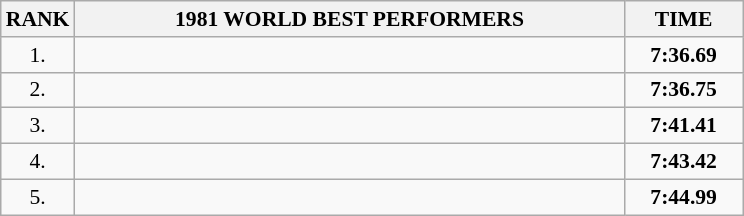<table class="wikitable" style="border-collapse: collapse; font-size: 90%;">
<tr>
<th>RANK</th>
<th align="center" style="width: 25em">1981 WORLD BEST PERFORMERS</th>
<th align="center" style="width: 5em">TIME</th>
</tr>
<tr>
<td align="center">1.</td>
<td></td>
<td align="center"><strong>7:36.69</strong></td>
</tr>
<tr>
<td align="center">2.</td>
<td></td>
<td align="center"><strong>7:36.75</strong></td>
</tr>
<tr>
<td align="center">3.</td>
<td></td>
<td align="center"><strong>7:41.41</strong></td>
</tr>
<tr>
<td align="center">4.</td>
<td></td>
<td align="center"><strong>7:43.42</strong></td>
</tr>
<tr>
<td align="center">5.</td>
<td></td>
<td align="center"><strong>7:44.99</strong></td>
</tr>
</table>
